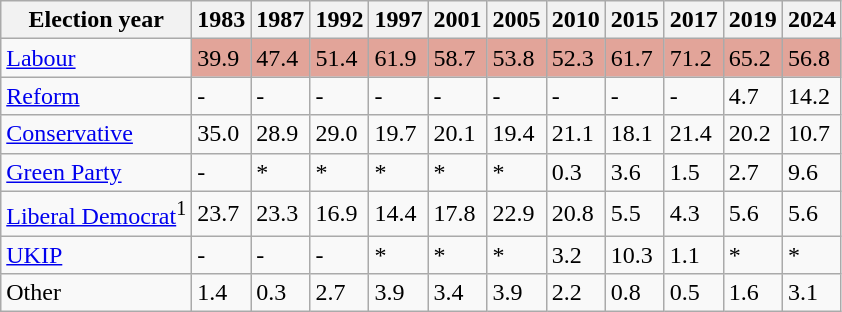<table class="wikitable">
<tr>
<th>Election year</th>
<th>1983</th>
<th>1987</th>
<th>1992</th>
<th>1997</th>
<th>2001</th>
<th>2005</th>
<th>2010</th>
<th>2015</th>
<th>2017</th>
<th>2019</th>
<th>2024</th>
</tr>
<tr>
<td><a href='#'>Labour</a></td>
<td style="background-color:#e2a499;">39.9</td>
<td style="background-color:#e2a499;">47.4</td>
<td style="background-color:#e2a499;">51.4</td>
<td style="background-color:#e2a499;">61.9</td>
<td style="background-color:#e2a499;">58.7</td>
<td style="background-color:#e2a499;">53.8</td>
<td style="background-color:#e2a499;">52.3</td>
<td style="background-color:#e2a499;">61.7</td>
<td style="background-color:#e2a499;">71.2</td>
<td style="background-color:#e2a499;">65.2</td>
<td style="background-color:#e2a499;">56.8</td>
</tr>
<tr>
<td><a href='#'>Reform</a></td>
<td>-</td>
<td>-</td>
<td>-</td>
<td>-</td>
<td>-</td>
<td>-</td>
<td>-</td>
<td>-</td>
<td>-</td>
<td>4.7</td>
<td>14.2</td>
</tr>
<tr>
<td><a href='#'>Conservative</a></td>
<td>35.0</td>
<td>28.9</td>
<td>29.0</td>
<td>19.7</td>
<td>20.1</td>
<td>19.4</td>
<td>21.1</td>
<td>18.1</td>
<td>21.4</td>
<td>20.2</td>
<td>10.7</td>
</tr>
<tr>
<td><a href='#'>Green Party</a></td>
<td>-</td>
<td>*</td>
<td>*</td>
<td>*</td>
<td>*</td>
<td>*</td>
<td>0.3</td>
<td>3.6</td>
<td>1.5</td>
<td>2.7</td>
<td>9.6</td>
</tr>
<tr>
<td><a href='#'>Liberal Democrat</a><sup>1</sup></td>
<td>23.7</td>
<td>23.3</td>
<td>16.9</td>
<td>14.4</td>
<td>17.8</td>
<td>22.9</td>
<td>20.8</td>
<td>5.5</td>
<td>4.3</td>
<td>5.6</td>
<td>5.6</td>
</tr>
<tr>
<td><a href='#'>UKIP</a></td>
<td>-</td>
<td>-</td>
<td>-</td>
<td>*</td>
<td>*</td>
<td>*</td>
<td>3.2</td>
<td>10.3</td>
<td>1.1</td>
<td>*</td>
<td>*</td>
</tr>
<tr>
<td>Other</td>
<td>1.4</td>
<td>0.3</td>
<td>2.7</td>
<td>3.9</td>
<td>3.4</td>
<td>3.9</td>
<td>2.2</td>
<td>0.8</td>
<td>0.5</td>
<td>1.6</td>
<td>3.1</td>
</tr>
</table>
